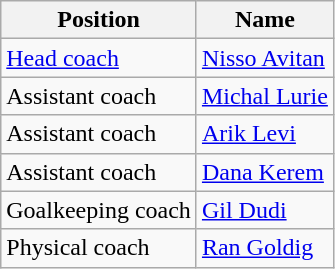<table class="wikitable">
<tr>
<th>Position</th>
<th>Name</th>
</tr>
<tr>
<td><a href='#'>Head coach</a></td>
<td> <a href='#'>Nisso Avitan</a></td>
</tr>
<tr>
<td>Assistant coach</td>
<td> <a href='#'>Michal Lurie</a></td>
</tr>
<tr>
<td>Assistant coach</td>
<td> <a href='#'>Arik Levi</a></td>
</tr>
<tr>
<td>Assistant coach</td>
<td> <a href='#'>Dana Kerem</a></td>
</tr>
<tr>
<td>Goalkeeping coach</td>
<td> <a href='#'>Gil Dudi</a></td>
</tr>
<tr>
<td>Physical coach</td>
<td> <a href='#'>Ran Goldig</a></td>
</tr>
</table>
